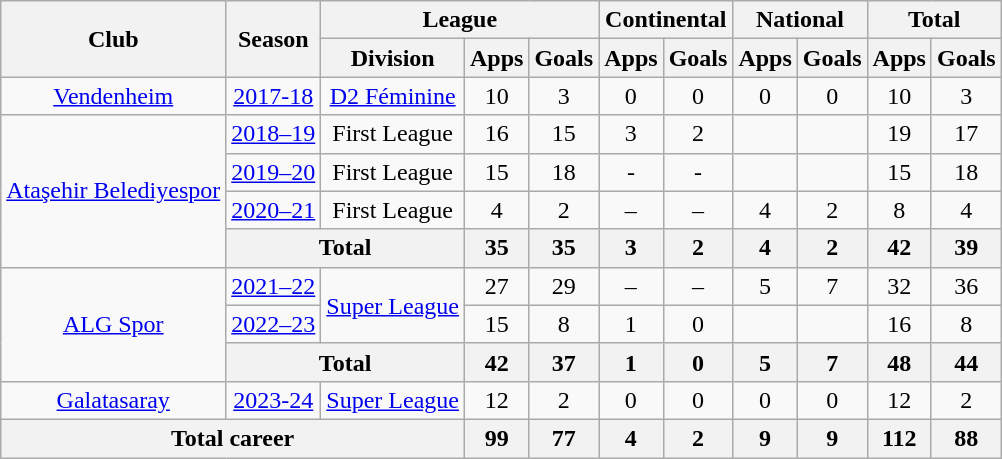<table class="wikitable" style="text-align: center;">
<tr>
<th rowspan=2>Club</th>
<th rowspan=2>Season</th>
<th colspan=3>League</th>
<th colspan=2>Continental</th>
<th colspan=2>National</th>
<th colspan=2>Total</th>
</tr>
<tr>
<th>Division</th>
<th>Apps</th>
<th>Goals</th>
<th>Apps</th>
<th>Goals</th>
<th>Apps</th>
<th>Goals</th>
<th>Apps</th>
<th>Goals</th>
</tr>
<tr>
<td><a href='#'>Vendenheim</a></td>
<td><a href='#'>2017-18</a></td>
<td><a href='#'>D2 Féminine</a></td>
<td>10</td>
<td>3</td>
<td>0</td>
<td>0</td>
<td>0</td>
<td>0</td>
<td>10</td>
<td>3</td>
</tr>
<tr>
<td rowspan=4><a href='#'>Ataşehir Belediyespor</a></td>
<td><a href='#'>2018–19</a></td>
<td>First League</td>
<td>16</td>
<td>15</td>
<td>3</td>
<td>2</td>
<td></td>
<td></td>
<td>19</td>
<td>17</td>
</tr>
<tr>
<td><a href='#'>2019–20</a></td>
<td>First League</td>
<td>15</td>
<td>18</td>
<td>-</td>
<td>-</td>
<td></td>
<td></td>
<td>15</td>
<td>18</td>
</tr>
<tr>
<td><a href='#'>2020–21</a></td>
<td>First League</td>
<td>4</td>
<td>2</td>
<td>–</td>
<td>–</td>
<td>4</td>
<td>2</td>
<td>8</td>
<td>4</td>
</tr>
<tr>
<th colspan="2">Total</th>
<th>35</th>
<th>35</th>
<th>3</th>
<th>2</th>
<th>4</th>
<th>2</th>
<th>42</th>
<th>39</th>
</tr>
<tr>
<td rowspan=3><a href='#'>ALG Spor</a></td>
<td><a href='#'>2021–22</a></td>
<td rowspan=2><a href='#'>Super League</a></td>
<td>27</td>
<td>29</td>
<td>–</td>
<td>–</td>
<td>5</td>
<td>7</td>
<td>32</td>
<td>36</td>
</tr>
<tr>
<td><a href='#'>2022–23</a></td>
<td>15</td>
<td>8</td>
<td>1</td>
<td>0</td>
<td></td>
<td></td>
<td>16</td>
<td>8</td>
</tr>
<tr>
<th colspan="2">Total</th>
<th>42</th>
<th>37</th>
<th>1</th>
<th>0</th>
<th>5</th>
<th>7</th>
<th>48</th>
<th>44</th>
</tr>
<tr>
<td><a href='#'>Galatasaray</a></td>
<td><a href='#'>2023-24</a></td>
<td><a href='#'>Super League</a></td>
<td>12</td>
<td>2</td>
<td>0</td>
<td>0</td>
<td>0</td>
<td>0</td>
<td>12</td>
<td>2</td>
</tr>
<tr>
<th colspan=3>Total career</th>
<th>99</th>
<th>77</th>
<th>4</th>
<th>2</th>
<th>9</th>
<th>9</th>
<th>112</th>
<th>88</th>
</tr>
</table>
